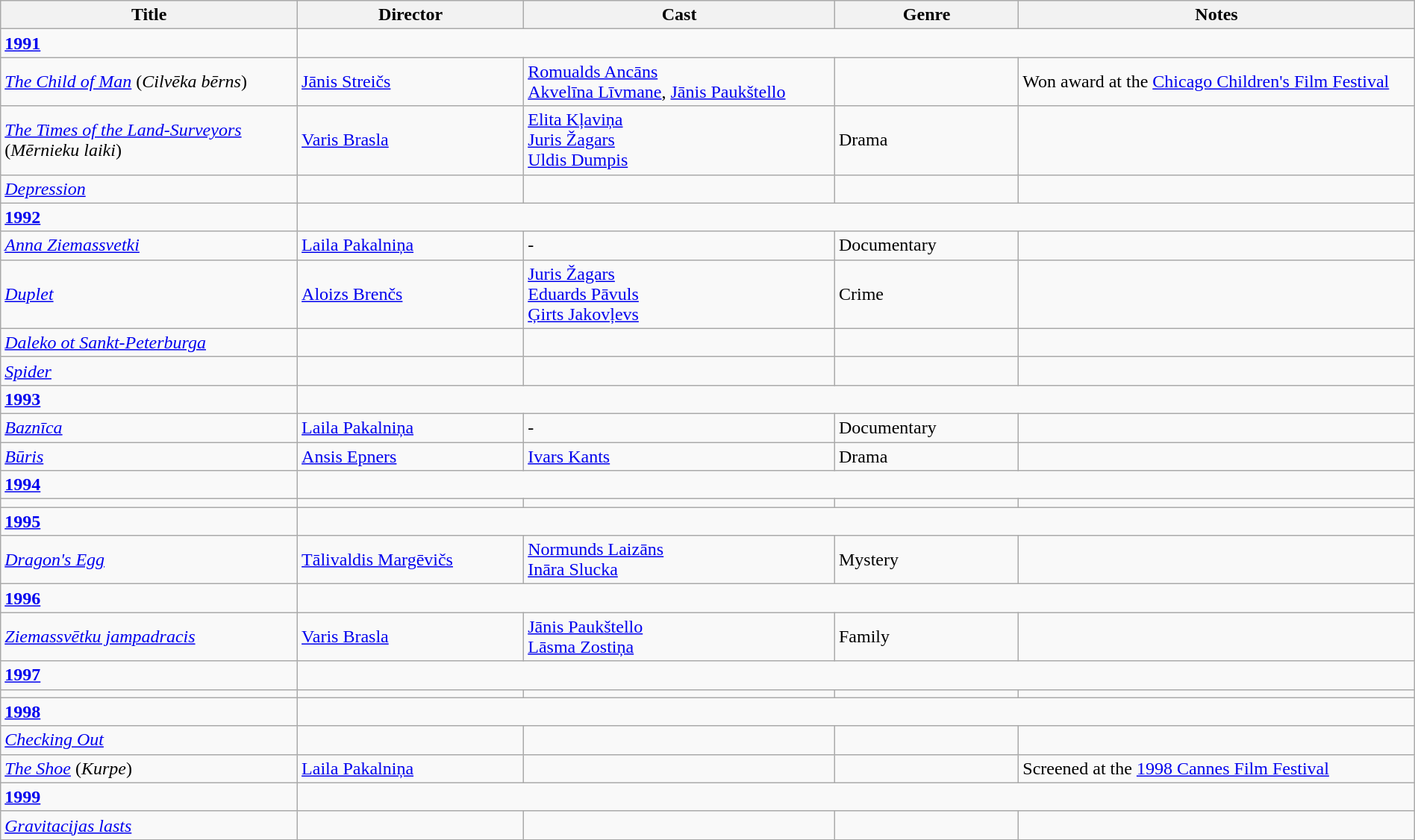<table class="wikitable" style="width:100%;">
<tr>
<th style="width:21%;">Title</th>
<th style="width:16%;">Director</th>
<th style="width:22%;">Cast</th>
<th style="width:13%;">Genre</th>
<th style="width:28%;">Notes</th>
</tr>
<tr>
<td><strong><a href='#'>1991</a></strong></td>
</tr>
<tr>
<td><em><a href='#'>The Child of Man</a></em> (<em>Cilvēka bērns</em>)</td>
<td><a href='#'>Jānis Streičs</a></td>
<td><a href='#'>Romualds Ancāns</a><br><a href='#'>Akvelīna Līvmane</a>, <a href='#'>Jānis Paukštello</a></td>
<td></td>
<td>Won award at the <a href='#'>Chicago Children's Film Festival</a></td>
</tr>
<tr>
<td><em><a href='#'>The Times of the Land-Surveyors</a></em> (<em>Mērnieku laiki</em>)</td>
<td><a href='#'>Varis Brasla</a></td>
<td><a href='#'>Elita Kļaviņa</a><br><a href='#'>Juris Žagars</a><br><a href='#'>Uldis Dumpis</a></td>
<td>Drama</td>
<td></td>
</tr>
<tr>
<td><em><a href='#'>Depression</a></em></td>
<td></td>
<td></td>
<td></td>
<td></td>
</tr>
<tr>
<td><strong><a href='#'>1992</a></strong></td>
</tr>
<tr>
<td><em><a href='#'>Anna Ziemassvetki</a></em></td>
<td><a href='#'>Laila Pakalniņa</a></td>
<td>-</td>
<td>Documentary</td>
<td></td>
</tr>
<tr>
<td><em><a href='#'>Duplet</a></em></td>
<td><a href='#'>Aloizs Brenčs</a></td>
<td><a href='#'>Juris Žagars</a><br><a href='#'>Eduards Pāvuls</a><br><a href='#'>Ģirts Jakovļevs</a></td>
<td>Crime</td>
<td></td>
</tr>
<tr>
<td><em><a href='#'>Daleko ot Sankt-Peterburga</a></em></td>
<td></td>
<td></td>
<td></td>
<td></td>
</tr>
<tr>
<td><em><a href='#'>Spider</a></em></td>
<td></td>
<td></td>
<td></td>
<td></td>
</tr>
<tr>
<td><strong><a href='#'>1993</a></strong></td>
</tr>
<tr>
<td><em><a href='#'>Baznīca</a></em></td>
<td><a href='#'>Laila Pakalniņa</a></td>
<td>-</td>
<td>Documentary</td>
<td></td>
</tr>
<tr>
<td><em><a href='#'>Būris</a></em></td>
<td><a href='#'>Ansis Epners</a></td>
<td><a href='#'>Ivars Kants</a></td>
<td>Drama</td>
<td></td>
</tr>
<tr>
<td><strong><a href='#'>1994</a></strong></td>
</tr>
<tr>
<td></td>
<td></td>
<td></td>
<td></td>
<td></td>
</tr>
<tr>
<td><strong><a href='#'>1995</a></strong></td>
</tr>
<tr>
<td><em><a href='#'>Dragon's Egg</a></em></td>
<td><a href='#'>Tālivaldis Margēvičs</a></td>
<td><a href='#'>Normunds Laizāns</a><br><a href='#'>Ināra Slucka</a></td>
<td>Mystery</td>
<td></td>
</tr>
<tr>
<td><strong><a href='#'>1996</a></strong></td>
</tr>
<tr>
<td><em><a href='#'>Ziemassvētku jampadracis</a></em></td>
<td><a href='#'>Varis Brasla</a></td>
<td><a href='#'>Jānis Paukštello</a><br><a href='#'>Lāsma Zostiņa</a></td>
<td>Family</td>
<td></td>
</tr>
<tr>
<td><strong><a href='#'>1997</a></strong></td>
</tr>
<tr>
<td></td>
<td></td>
<td></td>
<td></td>
<td></td>
</tr>
<tr>
<td><strong><a href='#'>1998</a></strong></td>
</tr>
<tr>
<td><em><a href='#'>Checking Out</a></em></td>
<td></td>
<td></td>
<td></td>
<td></td>
</tr>
<tr>
<td><em><a href='#'>The Shoe</a></em> (<em>Kurpe</em>)</td>
<td><a href='#'>Laila Pakalniņa</a></td>
<td></td>
<td></td>
<td>Screened at the <a href='#'>1998 Cannes Film Festival</a></td>
</tr>
<tr>
<td><strong><a href='#'>1999</a></strong></td>
</tr>
<tr>
<td><em><a href='#'>Gravitacijas lasts</a></em></td>
<td></td>
<td></td>
<td></td>
<td></td>
</tr>
</table>
